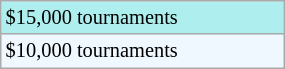<table class="wikitable"  style="font-size:85%; width:15%;">
<tr style="background:#afeeee;">
<td>$15,000 tournaments</td>
</tr>
<tr style="background:#f0f8ff;">
<td>$10,000 tournaments</td>
</tr>
</table>
